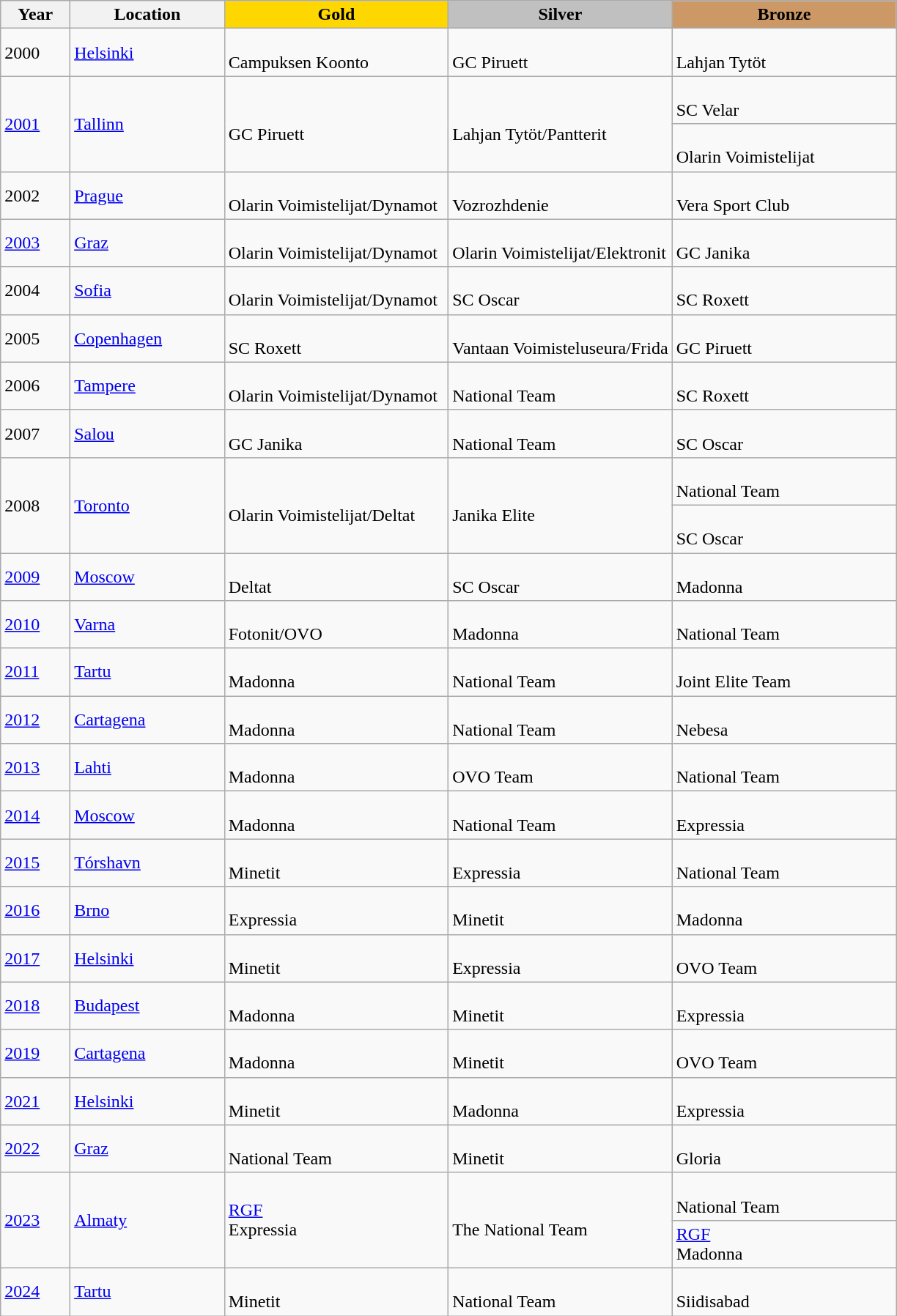<table class="wikitable">
<tr>
<th>Year</th>
<th>Location</th>
<td align="center" bgcolor="gold" width=25%><strong>Gold</strong></td>
<td align="center" bgcolor="silver" width=25%><strong>Silver</strong></td>
<td align="center" bgcolor="cc9966" width=25%><strong>Bronze</strong></td>
</tr>
<tr>
<td>2000</td>
<td> <a href='#'>Helsinki</a></td>
<td><br>Campuksen Koonto</td>
<td><br>GC Piruett</td>
<td><br>Lahjan Tytöt</td>
</tr>
<tr>
<td rowspan=2><a href='#'>2001</a></td>
<td rowspan=2> <a href='#'>Tallinn</a></td>
<td rowspan=2><br>GC Piruett</td>
<td rowspan=2><br>Lahjan Tytöt/Pantterit</td>
<td><br>SC Velar</td>
</tr>
<tr>
<td><br>Olarin Voimistelijat</td>
</tr>
<tr>
<td>2002</td>
<td> <a href='#'>Prague</a></td>
<td><br>Olarin Voimistelijat/Dynamot</td>
<td><br>Vozrozhdenie</td>
<td><br>Vera Sport Club</td>
</tr>
<tr>
<td><a href='#'>2003</a></td>
<td> <a href='#'>Graz</a></td>
<td><br>Olarin Voimistelijat/Dynamot</td>
<td><br>Olarin Voimistelijat/Elektronit</td>
<td><br>GC Janika</td>
</tr>
<tr>
<td>2004</td>
<td> <a href='#'>Sofia</a></td>
<td><br>Olarin Voimistelijat/Dynamot</td>
<td><br>SC Oscar</td>
<td><br>SC Roxett</td>
</tr>
<tr>
<td>2005</td>
<td> <a href='#'>Copenhagen</a></td>
<td><br>SC Roxett</td>
<td><br>Vantaan Voimisteluseura/Frida</td>
<td><br>GC Piruett</td>
</tr>
<tr>
<td>2006</td>
<td> <a href='#'>Tampere</a></td>
<td><br>Olarin Voimistelijat/Dynamot</td>
<td><br>National Team</td>
<td><br>SC Roxett</td>
</tr>
<tr>
<td>2007</td>
<td> <a href='#'>Salou</a></td>
<td><br>GC Janika</td>
<td><br>National Team</td>
<td><br>SC Oscar</td>
</tr>
<tr>
<td rowspan=2>2008</td>
<td rowspan=2> <a href='#'>Toronto</a></td>
<td rowspan=2><br>Olarin Voimistelijat/Deltat</td>
<td rowspan=2><br>Janika Elite</td>
<td><br>National Team</td>
</tr>
<tr>
<td><br>SC Oscar</td>
</tr>
<tr>
<td><a href='#'>2009</a></td>
<td> <a href='#'>Moscow</a></td>
<td><br>Deltat</td>
<td><br>SC Oscar</td>
<td><br>Madonna</td>
</tr>
<tr>
<td><a href='#'>2010</a></td>
<td> <a href='#'>Varna</a></td>
<td><br>Fotonit/OVO</td>
<td><br>Madonna</td>
<td><br>National Team</td>
</tr>
<tr>
<td><a href='#'>2011</a></td>
<td> <a href='#'>Tartu</a></td>
<td><br>Madonna</td>
<td><br>National Team</td>
<td><br>Joint Elite Team</td>
</tr>
<tr>
<td><a href='#'>2012</a></td>
<td> <a href='#'>Cartagena</a></td>
<td><br>Madonna</td>
<td><br>National Team</td>
<td><br>Nebesa</td>
</tr>
<tr>
<td><a href='#'>2013</a></td>
<td> <a href='#'>Lahti</a></td>
<td><br>Madonna</td>
<td><br>OVO Team</td>
<td><br>National Team</td>
</tr>
<tr>
<td><a href='#'>2014</a></td>
<td> <a href='#'>Moscow</a></td>
<td><br>Madonna</td>
<td><br>National Team</td>
<td><br>Expressia</td>
</tr>
<tr>
<td><a href='#'>2015</a></td>
<td> <a href='#'>Tórshavn</a></td>
<td><br>Minetit</td>
<td><br>Expressia</td>
<td><br>National Team</td>
</tr>
<tr>
<td><a href='#'>2016</a></td>
<td> <a href='#'>Brno</a></td>
<td><br>Expressia</td>
<td><br>Minetit</td>
<td><br>Madonna</td>
</tr>
<tr>
<td><a href='#'>2017</a></td>
<td> <a href='#'>Helsinki</a></td>
<td><br>Minetit</td>
<td><br>Expressia</td>
<td><br>OVO Team</td>
</tr>
<tr>
<td><a href='#'>2018</a></td>
<td> <a href='#'>Budapest</a></td>
<td><br>Madonna</td>
<td><br>Minetit</td>
<td><br>Expressia</td>
</tr>
<tr>
<td><a href='#'>2019</a></td>
<td> <a href='#'>Cartagena</a></td>
<td><br>Madonna</td>
<td><br>Minetit</td>
<td><br>OVO Team</td>
</tr>
<tr>
<td><a href='#'>2021</a></td>
<td> <a href='#'>Helsinki</a></td>
<td><br>Minetit</td>
<td><br>Madonna</td>
<td><br>Expressia</td>
</tr>
<tr>
<td><a href='#'>2022</a></td>
<td> <a href='#'>Graz</a></td>
<td><br>National Team</td>
<td><br>Minetit</td>
<td><br>Gloria</td>
</tr>
<tr>
<td rowspan=2><a href='#'>2023</a></td>
<td rowspan=2> <a href='#'>Almaty</a></td>
<td rowspan=2><a href='#'>RGF</a><br>Expressia</td>
<td rowspan=2><br>The National Team</td>
<td><br>National Team</td>
</tr>
<tr>
<td><a href='#'>RGF</a><br>Madonna</td>
</tr>
<tr>
<td><a href='#'>2024</a></td>
<td> <a href='#'>Tartu</a></td>
<td><br>Minetit</td>
<td><br>National Team</td>
<td><br>Siidisabad</td>
</tr>
</table>
